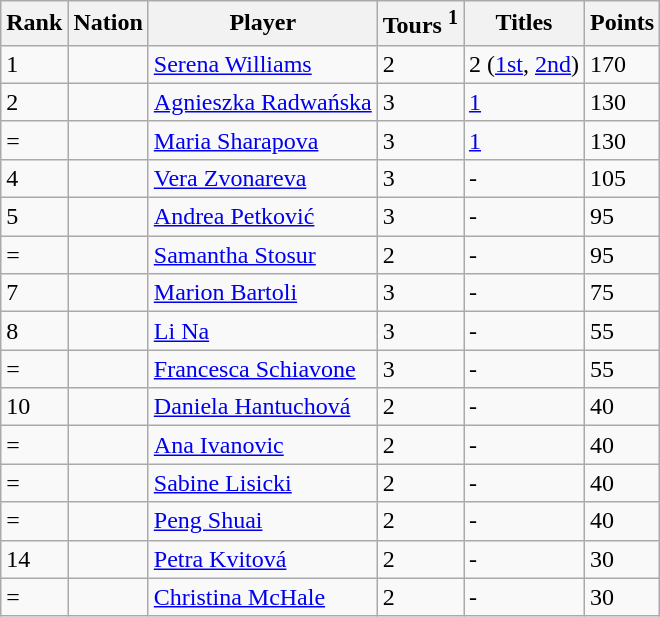<table class="sortable wikitable">
<tr>
<th>Rank</th>
<th>Nation</th>
<th>Player</th>
<th>Tours <sup>1</sup></th>
<th>Titles</th>
<th>Points</th>
</tr>
<tr>
<td>1</td>
<td></td>
<td><a href='#'>Serena Williams</a></td>
<td>2</td>
<td>2 (<a href='#'>1st</a>, <a href='#'>2nd</a>)</td>
<td>170</td>
</tr>
<tr>
<td>2</td>
<td></td>
<td><a href='#'>Agnieszka Radwańska</a></td>
<td>3</td>
<td><a href='#'>1</a></td>
<td>130</td>
</tr>
<tr>
<td>=</td>
<td></td>
<td><a href='#'>Maria Sharapova</a></td>
<td>3</td>
<td><a href='#'>1</a></td>
<td>130<br></td>
</tr>
<tr>
<td>4</td>
<td></td>
<td><a href='#'>Vera Zvonareva</a></td>
<td>3</td>
<td>-</td>
<td>105</td>
</tr>
<tr>
<td>5</td>
<td></td>
<td><a href='#'>Andrea Petković</a></td>
<td>3</td>
<td>-</td>
<td>95</td>
</tr>
<tr>
<td>=</td>
<td></td>
<td><a href='#'>Samantha Stosur</a></td>
<td>2</td>
<td>-</td>
<td>95</td>
</tr>
<tr>
<td>7</td>
<td></td>
<td><a href='#'>Marion Bartoli</a></td>
<td>3</td>
<td>-</td>
<td>75</td>
</tr>
<tr>
<td>8</td>
<td></td>
<td><a href='#'>Li Na</a></td>
<td>3</td>
<td>-</td>
<td>55</td>
</tr>
<tr>
<td>=</td>
<td></td>
<td><a href='#'>Francesca Schiavone</a></td>
<td>3</td>
<td>-</td>
<td>55</td>
</tr>
<tr>
<td>10</td>
<td></td>
<td><a href='#'>Daniela Hantuchová</a></td>
<td>2</td>
<td>-</td>
<td>40</td>
</tr>
<tr>
<td>=</td>
<td></td>
<td><a href='#'>Ana Ivanovic</a></td>
<td>2</td>
<td>-</td>
<td>40</td>
</tr>
<tr>
<td>=</td>
<td></td>
<td><a href='#'>Sabine Lisicki</a></td>
<td>2</td>
<td>-</td>
<td>40</td>
</tr>
<tr>
<td>=</td>
<td></td>
<td><a href='#'>Peng Shuai</a></td>
<td>2</td>
<td>-</td>
<td>40</td>
</tr>
<tr>
<td>14</td>
<td></td>
<td><a href='#'>Petra Kvitová</a></td>
<td>2</td>
<td>-</td>
<td>30</td>
</tr>
<tr>
<td>=</td>
<td></td>
<td><a href='#'>Christina McHale</a></td>
<td>2</td>
<td>-</td>
<td>30<br></td>
</tr>
</table>
